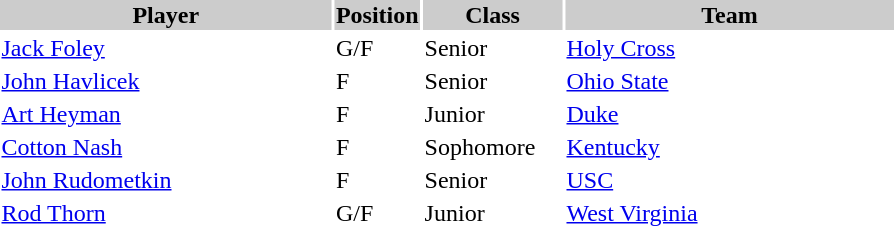<table style="width:600px" "border:'1' 'solid' 'gray'">
<tr>
<th style="background:#CCCCCC;width:40%">Player</th>
<th style="background:#CCCCCC;width:4%">Position</th>
<th style="background:#CCCCCC;width:16%">Class</th>
<th style="background:#CCCCCC;width:40%">Team</th>
</tr>
<tr>
<td><a href='#'>Jack Foley</a></td>
<td>G/F</td>
<td>Senior</td>
<td><a href='#'>Holy Cross</a></td>
</tr>
<tr>
<td><a href='#'>John Havlicek</a></td>
<td>F</td>
<td>Senior</td>
<td><a href='#'>Ohio State</a></td>
</tr>
<tr>
<td><a href='#'>Art Heyman</a></td>
<td>F</td>
<td>Junior</td>
<td><a href='#'>Duke</a></td>
</tr>
<tr>
<td><a href='#'>Cotton Nash</a></td>
<td>F</td>
<td>Sophomore</td>
<td><a href='#'>Kentucky</a></td>
</tr>
<tr>
<td><a href='#'>John Rudometkin</a></td>
<td>F</td>
<td>Senior</td>
<td><a href='#'>USC</a></td>
</tr>
<tr>
<td><a href='#'>Rod Thorn</a></td>
<td>G/F</td>
<td>Junior</td>
<td><a href='#'>West Virginia</a></td>
</tr>
</table>
